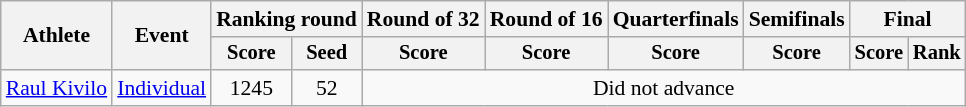<table class="wikitable" style="font-size:90%">
<tr>
<th rowspan="2">Athlete</th>
<th rowspan="2">Event</th>
<th colspan="2">Ranking round</th>
<th colspan="1">Round of 32</th>
<th colspan="1">Round of 16</th>
<th colspan="1">Quarterfinals</th>
<th colspan="1">Semifinals</th>
<th colspan="2">Final</th>
</tr>
<tr style="font-size:95%">
<th>Score</th>
<th>Seed</th>
<th>Score</th>
<th>Score</th>
<th>Score</th>
<th>Score</th>
<th>Score</th>
<th>Rank</th>
</tr>
<tr align=center>
<td align=left><a href='#'>Raul Kivilo</a></td>
<td align=left><a href='#'>Individual</a></td>
<td>1245</td>
<td>52</td>
<td colspan=7>Did not advance</td>
</tr>
</table>
